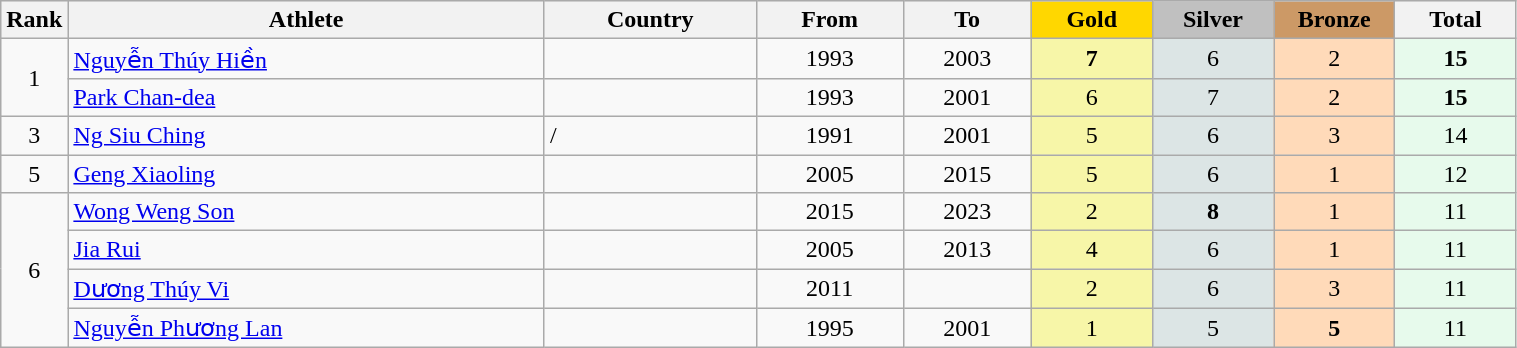<table class="wikitable plainrowheaders" style="text-align:center;" width="80%">
<tr style="background-color:#EDEDED;">
<th class="hintergrundfarbe5" style="width:1em">Rank</th>
<th class="hintergrundfarbe5">Athlete</th>
<th class="hintergrundfarbe5">Country</th>
<th class="hintergrundfarbe5">From</th>
<th class="hintergrundfarbe5">To</th>
<th style="background:    gold; width:8%">Gold</th>
<th style="background:  silver; width:8%">Silver</th>
<th style="background: #CC9966; width:8%">Bronze</th>
<th class="hintergrundfarbe5" style="width:8%">Total</th>
</tr>
<tr>
<td rowspan="2">1</td>
<td style="text-align: left;"><a href='#'>Nguyễn Thúy Hiền</a></td>
<td style="text-align: left;"></td>
<td>1993</td>
<td>2003</td>
<td bgcolor="#F7F6A8"><strong>7</strong></td>
<td bgcolor="#DCE5E5">6</td>
<td bgcolor="#FFDAB9">2</td>
<td bgcolor="#E7FAEC"><strong>15</strong></td>
</tr>
<tr style="text-align: center;">
<td style="text-align: left;"><a href='#'>Park Chan-dea</a></td>
<td style="text-align: left;"></td>
<td>1993</td>
<td>2001</td>
<td bgcolor="#F7F6A8">6</td>
<td bgcolor="#DCE5E5">7</td>
<td bgcolor="#FFDAB9">2</td>
<td bgcolor="#E7FAEC"><strong>15</strong></td>
</tr>
<tr style="text-align: center;">
<td>3</td>
<td style="text-align: left;"><a href='#'>Ng Siu Ching</a></td>
<td style="text-align: left;"> / </td>
<td>1991</td>
<td>2001</td>
<td bgcolor="#F7F6A8">5</td>
<td bgcolor="#DCE5E5">6</td>
<td bgcolor="#FFDAB9">3</td>
<td bgcolor="#E7FAEC">14</td>
</tr>
<tr style="text-align: center;">
<td>5</td>
<td style="text-align: left;"><a href='#'>Geng Xiaoling</a></td>
<td style="text-align: left;"></td>
<td>2005</td>
<td>2015</td>
<td bgcolor="#F7F6A8">5</td>
<td bgcolor="#DCE5E5">6</td>
<td bgcolor="#FFDAB9">1</td>
<td bgcolor="#E7FAEC">12</td>
</tr>
<tr style="text-align: center;">
<td rowspan="4">6</td>
<td style="text-align: left;"><a href='#'>Wong Weng Son</a></td>
<td style="text-align: left;"></td>
<td>2015</td>
<td>2023</td>
<td bgcolor="#F7F6A8">2</td>
<td bgcolor="#DCE5E5"><strong>8</strong></td>
<td bgcolor="#FFDAB9">1</td>
<td bgcolor="#E7FAEC">11</td>
</tr>
<tr style="text-align: center;">
<td style="text-align: left;"><a href='#'>Jia Rui</a></td>
<td style="text-align: left;"></td>
<td>2005</td>
<td>2013</td>
<td bgcolor="#F7F6A8">4</td>
<td bgcolor="#DCE5E5">6</td>
<td bgcolor="#FFDAB9">1</td>
<td bgcolor="#E7FAEC">11</td>
</tr>
<tr style="text-align: center;">
<td style="text-align: left;"><a href='#'>Dương Thúy Vi</a></td>
<td style="text-align: left;"></td>
<td>2011</td>
<td></td>
<td bgcolor="#F7F6A8">2</td>
<td bgcolor="#DCE5E5">6</td>
<td bgcolor="#FFDAB9">3</td>
<td bgcolor="#E7FAEC">11</td>
</tr>
<tr style="text-align: center;">
<td style="text-align: left;"><a href='#'>Nguyễn Phương Lan</a></td>
<td style="text-align: left;"></td>
<td>1995</td>
<td>2001</td>
<td bgcolor="#F7F6A8">1</td>
<td bgcolor="#DCE5E5">5</td>
<td bgcolor="#FFDAB9"><strong>5</strong></td>
<td bgcolor="#E7FAEC">11</td>
</tr>
</table>
